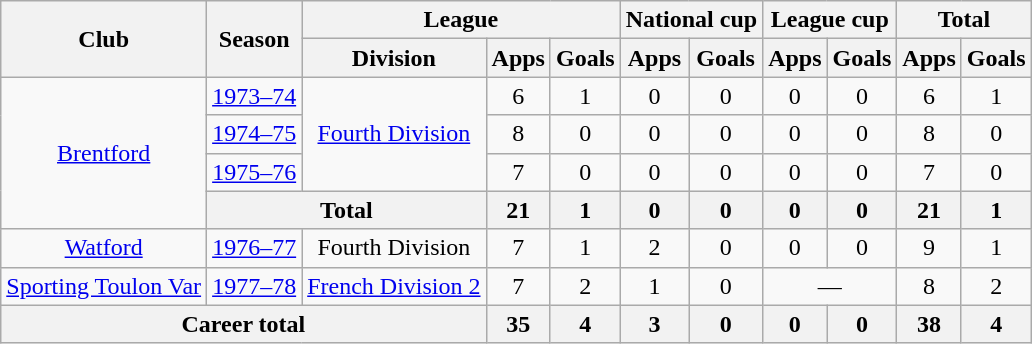<table class="wikitable" style="text-align:center">
<tr>
<th rowspan="2">Club</th>
<th rowspan="2">Season</th>
<th colspan="3">League</th>
<th colspan="2">National cup</th>
<th colspan="2">League cup</th>
<th colspan="2">Total</th>
</tr>
<tr>
<th>Division</th>
<th>Apps</th>
<th>Goals</th>
<th>Apps</th>
<th>Goals</th>
<th>Apps</th>
<th>Goals</th>
<th>Apps</th>
<th>Goals</th>
</tr>
<tr>
<td rowspan="4"><a href='#'>Brentford</a></td>
<td><a href='#'>1973–74</a></td>
<td rowspan="3"><a href='#'>Fourth Division</a></td>
<td>6</td>
<td>1</td>
<td>0</td>
<td>0</td>
<td>0</td>
<td>0</td>
<td>6</td>
<td>1</td>
</tr>
<tr>
<td><a href='#'>1974–75</a></td>
<td>8</td>
<td>0</td>
<td>0</td>
<td>0</td>
<td>0</td>
<td>0</td>
<td>8</td>
<td>0</td>
</tr>
<tr>
<td><a href='#'>1975–76</a></td>
<td>7</td>
<td>0</td>
<td>0</td>
<td>0</td>
<td>0</td>
<td>0</td>
<td>7</td>
<td>0</td>
</tr>
<tr>
<th colspan="2">Total</th>
<th>21</th>
<th>1</th>
<th>0</th>
<th>0</th>
<th>0</th>
<th>0</th>
<th>21</th>
<th>1</th>
</tr>
<tr>
<td><a href='#'>Watford</a></td>
<td><a href='#'>1976–77</a></td>
<td>Fourth Division</td>
<td>7</td>
<td>1</td>
<td>2</td>
<td>0</td>
<td>0</td>
<td>0</td>
<td>9</td>
<td>1</td>
</tr>
<tr>
<td><a href='#'>Sporting Toulon Var</a></td>
<td><a href='#'>1977–78</a></td>
<td><a href='#'>French Division 2</a></td>
<td>7</td>
<td>2</td>
<td>1</td>
<td>0</td>
<td colspan="2">—</td>
<td>8</td>
<td>2</td>
</tr>
<tr>
<th colspan="3">Career total</th>
<th>35</th>
<th>4</th>
<th>3</th>
<th>0</th>
<th>0</th>
<th>0</th>
<th>38</th>
<th>4</th>
</tr>
</table>
